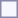<table style="border:1px solid #8888aa; background-color:#f7f8ff; padding:5px; font-size:95%; margin: 0px 12px 12px 0px;">
</table>
